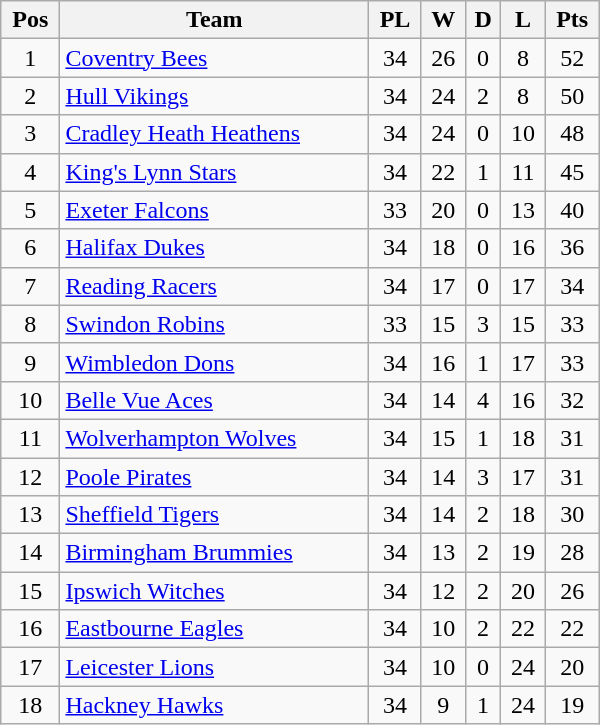<table class=wikitable width="400">
<tr>
<th>Pos</th>
<th>Team</th>
<th>PL</th>
<th>W</th>
<th>D</th>
<th>L</th>
<th>Pts</th>
</tr>
<tr align="center">
<td>1</td>
<td align="left"><a href='#'>Coventry Bees</a></td>
<td>34</td>
<td>26</td>
<td>0</td>
<td>8</td>
<td>52</td>
</tr>
<tr align="center">
<td>2</td>
<td align="left"><a href='#'>Hull Vikings</a></td>
<td>34</td>
<td>24</td>
<td>2</td>
<td>8</td>
<td>50</td>
</tr>
<tr align="center">
<td>3</td>
<td align="left"><a href='#'>Cradley Heath Heathens</a></td>
<td>34</td>
<td>24</td>
<td>0</td>
<td>10</td>
<td>48</td>
</tr>
<tr align="center">
<td>4</td>
<td align="left"><a href='#'>King's Lynn Stars</a></td>
<td>34</td>
<td>22</td>
<td>1</td>
<td>11</td>
<td>45</td>
</tr>
<tr align="center">
<td>5</td>
<td align="left"><a href='#'>Exeter Falcons</a></td>
<td>33</td>
<td>20</td>
<td>0</td>
<td>13</td>
<td>40</td>
</tr>
<tr align="center">
<td>6</td>
<td align="left"><a href='#'>Halifax Dukes</a></td>
<td>34</td>
<td>18</td>
<td>0</td>
<td>16</td>
<td>36</td>
</tr>
<tr align="center">
<td>7</td>
<td align="left"><a href='#'>Reading Racers</a></td>
<td>34</td>
<td>17</td>
<td>0</td>
<td>17</td>
<td>34</td>
</tr>
<tr align="center">
<td>8</td>
<td align="left"><a href='#'>Swindon Robins</a></td>
<td>33</td>
<td>15</td>
<td>3</td>
<td>15</td>
<td>33</td>
</tr>
<tr align="center">
<td>9</td>
<td align="left"><a href='#'>Wimbledon Dons</a></td>
<td>34</td>
<td>16</td>
<td>1</td>
<td>17</td>
<td>33</td>
</tr>
<tr align="center">
<td>10</td>
<td align="left"><a href='#'>Belle Vue Aces</a></td>
<td>34</td>
<td>14</td>
<td>4</td>
<td>16</td>
<td>32</td>
</tr>
<tr align="center">
<td>11</td>
<td align="left"><a href='#'>Wolverhampton Wolves</a></td>
<td>34</td>
<td>15</td>
<td>1</td>
<td>18</td>
<td>31</td>
</tr>
<tr align="center">
<td>12</td>
<td align="left"><a href='#'>Poole Pirates</a></td>
<td>34</td>
<td>14</td>
<td>3</td>
<td>17</td>
<td>31</td>
</tr>
<tr align="center">
<td>13</td>
<td align="left"><a href='#'>Sheffield Tigers</a></td>
<td>34</td>
<td>14</td>
<td>2</td>
<td>18</td>
<td>30</td>
</tr>
<tr align="center">
<td>14</td>
<td align="left"><a href='#'>Birmingham Brummies</a></td>
<td>34</td>
<td>13</td>
<td>2</td>
<td>19</td>
<td>28</td>
</tr>
<tr align="center">
<td>15</td>
<td align="left"><a href='#'>Ipswich Witches</a></td>
<td>34</td>
<td>12</td>
<td>2</td>
<td>20</td>
<td>26</td>
</tr>
<tr align="center">
<td>16</td>
<td align="left"><a href='#'>Eastbourne Eagles</a></td>
<td>34</td>
<td>10</td>
<td>2</td>
<td>22</td>
<td>22</td>
</tr>
<tr align="center">
<td>17</td>
<td align="left"><a href='#'>Leicester Lions</a></td>
<td>34</td>
<td>10</td>
<td>0</td>
<td>24</td>
<td>20</td>
</tr>
<tr align="center">
<td>18</td>
<td align="left"><a href='#'>Hackney Hawks</a></td>
<td>34</td>
<td>9</td>
<td>1</td>
<td>24</td>
<td>19</td>
</tr>
</table>
